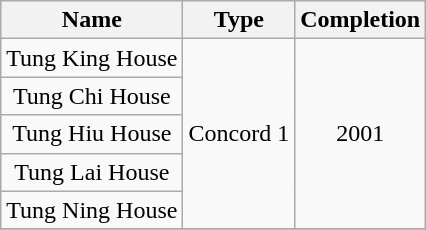<table class="wikitable" style="text-align: center">
<tr>
<th>Name</th>
<th>Type</th>
<th>Completion</th>
</tr>
<tr>
<td>Tung King House</td>
<td rowspan="5">Concord 1</td>
<td rowspan="5">2001</td>
</tr>
<tr>
<td>Tung Chi House</td>
</tr>
<tr>
<td>Tung Hiu House</td>
</tr>
<tr>
<td>Tung Lai House</td>
</tr>
<tr>
<td>Tung Ning House</td>
</tr>
<tr>
</tr>
</table>
